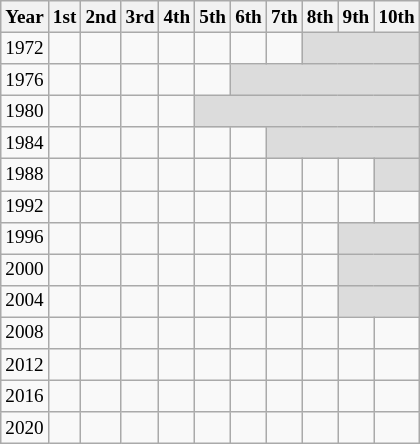<table class="wikitable" style="text-align:left; font-size:80%">
<tr>
<th>Year</th>
<th>1st</th>
<th>2nd</th>
<th>3rd</th>
<th>4th</th>
<th>5th</th>
<th>6th</th>
<th>7th</th>
<th>8th</th>
<th>9th</th>
<th>10th</th>
</tr>
<tr>
<td align="center">1972</td>
<td></td>
<td></td>
<td></td>
<td></td>
<td></td>
<td></td>
<td></td>
<td colspan=3 bgcolor=#DCDCDC></td>
</tr>
<tr>
<td align="center">1976</td>
<td></td>
<td></td>
<td></td>
<td></td>
<td></td>
<td colspan=5 bgcolor=#DCDCDC></td>
</tr>
<tr>
<td align="center">1980</td>
<td></td>
<td></td>
<td></td>
<td></td>
<td colspan=6 bgcolor=#DCDCDC></td>
</tr>
<tr>
<td align="center">1984</td>
<td></td>
<td></td>
<td></td>
<td></td>
<td></td>
<td></td>
<td colspan=4 bgcolor=#DCDCDC></td>
</tr>
<tr>
<td align="center">1988</td>
<td></td>
<td></td>
<td></td>
<td></td>
<td></td>
<td></td>
<td></td>
<td></td>
<td></td>
<td colspan=1 bgcolor=#DCDCDC></td>
</tr>
<tr>
<td align="center">1992</td>
<td></td>
<td></td>
<td></td>
<td></td>
<td></td>
<td></td>
<td></td>
<td></td>
<td></td>
<td></td>
</tr>
<tr>
<td align="center">1996</td>
<td></td>
<td></td>
<td></td>
<td></td>
<td></td>
<td></td>
<td></td>
<td></td>
<td colspan=2 bgcolor=#DCDCDC></td>
</tr>
<tr>
<td align="center">2000</td>
<td></td>
<td></td>
<td></td>
<td></td>
<td></td>
<td></td>
<td></td>
<td></td>
<td colspan=2 bgcolor=#DCDCDC></td>
</tr>
<tr>
<td align="center">2004</td>
<td></td>
<td></td>
<td></td>
<td></td>
<td></td>
<td></td>
<td></td>
<td></td>
<td colspan=2 bgcolor=#DCDCDC></td>
</tr>
<tr>
<td align="center">2008</td>
<td></td>
<td></td>
<td></td>
<td></td>
<td></td>
<td></td>
<td></td>
<td></td>
<td></td>
<td></td>
</tr>
<tr>
<td align="center">2012</td>
<td></td>
<td></td>
<td></td>
<td></td>
<td></td>
<td></td>
<td></td>
<td></td>
<td></td>
<td></td>
</tr>
<tr>
<td align="center">2016</td>
<td></td>
<td></td>
<td></td>
<td></td>
<td></td>
<td></td>
<td></td>
<td></td>
<td></td>
<td></td>
</tr>
<tr>
<td align="center">2020</td>
<td></td>
<td></td>
<td></td>
<td></td>
<td></td>
<td></td>
<td></td>
<td></td>
<td></td>
<td></td>
</tr>
</table>
